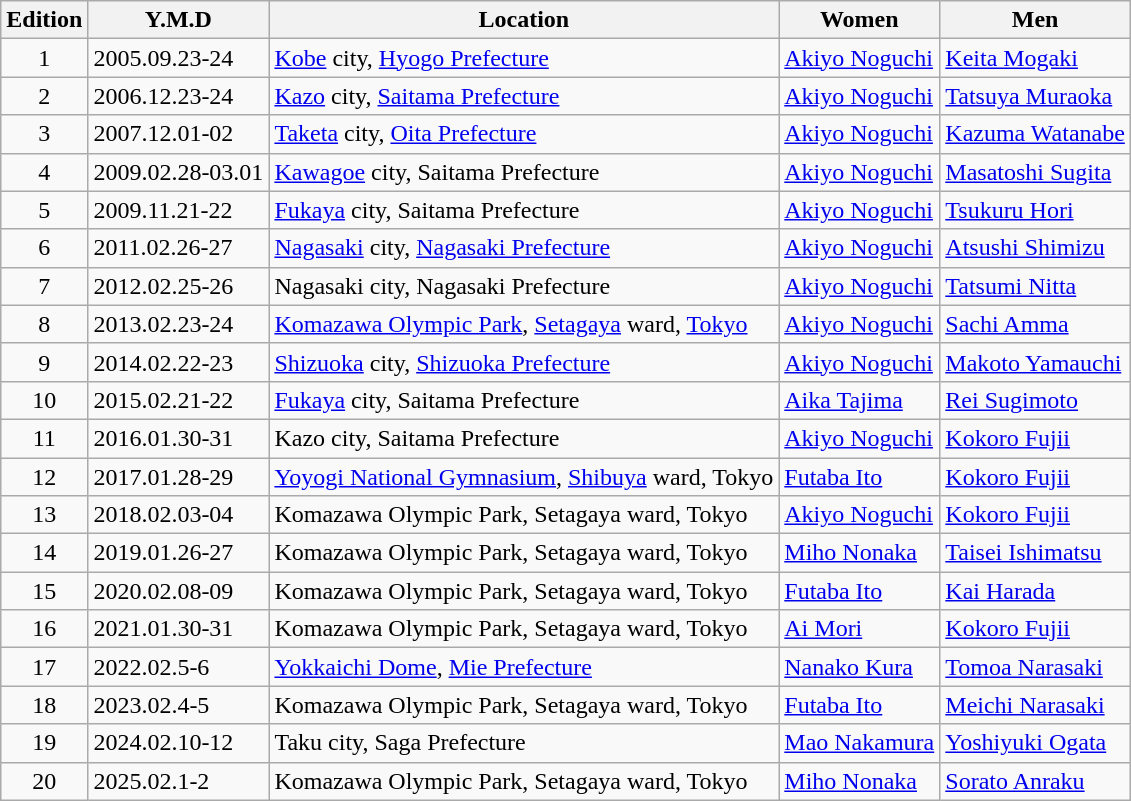<table class="wikitable">
<tr>
<th>Edition</th>
<th>Y.M.D</th>
<th>Location</th>
<th>Women</th>
<th>Men</th>
</tr>
<tr>
<td align="center">1</td>
<td>2005.09.23-24</td>
<td><a href='#'>Kobe</a> city, <a href='#'>Hyogo Prefecture</a></td>
<td><a href='#'>Akiyo Noguchi</a></td>
<td><a href='#'>Keita Mogaki</a></td>
</tr>
<tr>
<td align="center">2</td>
<td>2006.12.23-24</td>
<td><a href='#'>Kazo</a> city, <a href='#'>Saitama Prefecture</a></td>
<td><a href='#'>Akiyo Noguchi</a></td>
<td><a href='#'>Tatsuya Muraoka</a></td>
</tr>
<tr>
<td align="center">3</td>
<td>2007.12.01-02</td>
<td><a href='#'>Taketa</a> city, <a href='#'>Oita Prefecture</a></td>
<td><a href='#'>Akiyo Noguchi</a></td>
<td><a href='#'>Kazuma Watanabe</a></td>
</tr>
<tr>
<td align="center">4</td>
<td>2009.02.28-03.01</td>
<td><a href='#'>Kawagoe</a> city, Saitama Prefecture</td>
<td><a href='#'>Akiyo Noguchi</a></td>
<td><a href='#'>Masatoshi Sugita</a></td>
</tr>
<tr>
<td align="center">5</td>
<td>2009.11.21-22</td>
<td><a href='#'>Fukaya</a> city, Saitama Prefecture</td>
<td><a href='#'>Akiyo Noguchi</a></td>
<td><a href='#'>Tsukuru Hori</a></td>
</tr>
<tr>
<td align="center">6</td>
<td>2011.02.26-27</td>
<td><a href='#'>Nagasaki</a> city, <a href='#'>Nagasaki Prefecture</a></td>
<td><a href='#'>Akiyo Noguchi</a></td>
<td><a href='#'>Atsushi Shimizu</a></td>
</tr>
<tr>
<td align="center">7</td>
<td>2012.02.25-26</td>
<td>Nagasaki city, Nagasaki Prefecture</td>
<td><a href='#'>Akiyo Noguchi</a></td>
<td><a href='#'>Tatsumi Nitta</a></td>
</tr>
<tr>
<td align="center">8</td>
<td>2013.02.23-24</td>
<td><a href='#'>Komazawa Olympic Park</a>, <a href='#'>Setagaya</a> ward, <a href='#'>Tokyo</a></td>
<td><a href='#'>Akiyo Noguchi</a></td>
<td><a href='#'>Sachi Amma</a></td>
</tr>
<tr>
<td align="center">9</td>
<td>2014.02.22-23</td>
<td><a href='#'>Shizuoka</a> city, <a href='#'>Shizuoka Prefecture</a></td>
<td><a href='#'>Akiyo Noguchi</a></td>
<td><a href='#'>Makoto Yamauchi</a></td>
</tr>
<tr>
<td align="center">10</td>
<td>2015.02.21-22</td>
<td><a href='#'>Fukaya</a> city, Saitama Prefecture</td>
<td><a href='#'>Aika Tajima</a></td>
<td><a href='#'>Rei Sugimoto</a></td>
</tr>
<tr>
<td align="center">11</td>
<td>2016.01.30-31</td>
<td>Kazo city, Saitama Prefecture</td>
<td><a href='#'>Akiyo Noguchi</a></td>
<td><a href='#'>Kokoro Fujii</a></td>
</tr>
<tr>
<td align="center">12</td>
<td>2017.01.28-29</td>
<td><a href='#'>Yoyogi National Gymnasium</a>, <a href='#'>Shibuya</a> ward, Tokyo</td>
<td><a href='#'>Futaba Ito</a></td>
<td><a href='#'>Kokoro Fujii</a></td>
</tr>
<tr>
<td align="center">13</td>
<td>2018.02.03-04</td>
<td>Komazawa Olympic Park, Setagaya ward, Tokyo</td>
<td><a href='#'>Akiyo Noguchi</a></td>
<td><a href='#'>Kokoro Fujii</a></td>
</tr>
<tr>
<td align="center">14</td>
<td>2019.01.26-27</td>
<td>Komazawa Olympic Park, Setagaya ward, Tokyo</td>
<td><a href='#'>Miho Nonaka</a></td>
<td><a href='#'>Taisei Ishimatsu</a></td>
</tr>
<tr>
<td align="center">15</td>
<td>2020.02.08-09</td>
<td>Komazawa Olympic Park, Setagaya ward, Tokyo</td>
<td><a href='#'>Futaba Ito</a></td>
<td><a href='#'>Kai Harada</a></td>
</tr>
<tr>
<td align="center">16</td>
<td>2021.01.30-31</td>
<td>Komazawa Olympic Park, Setagaya ward, Tokyo</td>
<td><a href='#'>Ai Mori</a></td>
<td><a href='#'>Kokoro Fujii</a></td>
</tr>
<tr>
<td align="center">17</td>
<td>2022.02.5-6</td>
<td><a href='#'>Yokkaichi Dome</a>, <a href='#'>Mie Prefecture</a></td>
<td><a href='#'>Nanako Kura</a></td>
<td><a href='#'>Tomoa Narasaki</a></td>
</tr>
<tr>
<td align="center">18</td>
<td>2023.02.4-5</td>
<td>Komazawa Olympic Park, Setagaya ward, Tokyo</td>
<td><a href='#'>Futaba Ito</a></td>
<td><a href='#'>Meichi Narasaki</a></td>
</tr>
<tr>
<td align="center">19</td>
<td>2024.02.10-12</td>
<td>Taku city, Saga Prefecture</td>
<td><a href='#'>Mao Nakamura</a></td>
<td><a href='#'>Yoshiyuki Ogata</a></td>
</tr>
<tr>
<td align="center">20</td>
<td>2025.02.1-2</td>
<td>Komazawa Olympic Park, Setagaya ward, Tokyo</td>
<td><a href='#'>Miho Nonaka</a></td>
<td><a href='#'>Sorato Anraku</a></td>
</tr>
</table>
